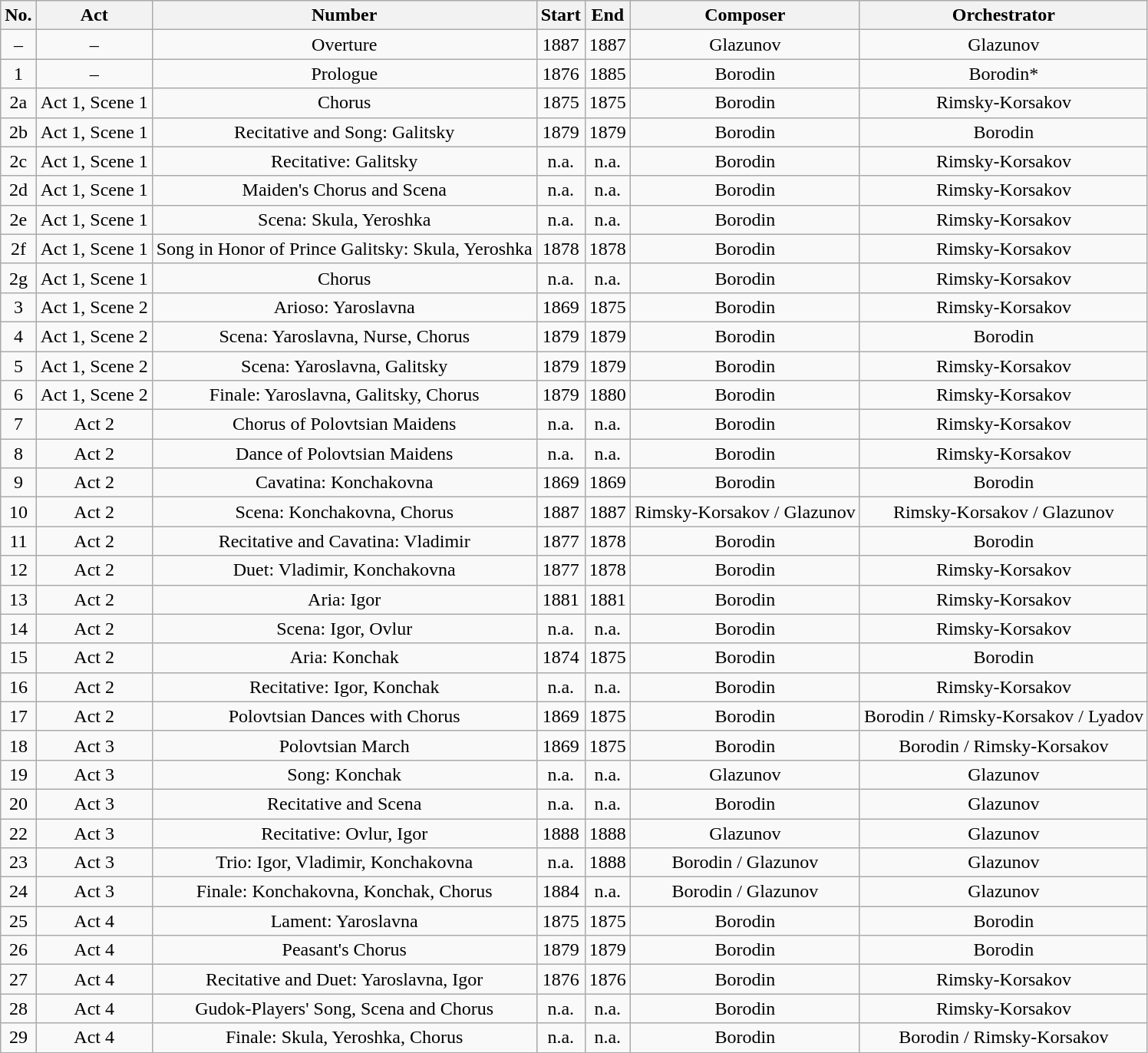<table class="wikitable sortable" style="text-align: center;">
<tr>
<th>No.</th>
<th>Act</th>
<th>Number</th>
<th>Start</th>
<th>End</th>
<th>Composer</th>
<th>Orchestrator</th>
</tr>
<tr>
<td>–</td>
<td>–</td>
<td>Overture</td>
<td>1887</td>
<td>1887</td>
<td>Glazunov</td>
<td>Glazunov</td>
</tr>
<tr>
<td>1</td>
<td>–</td>
<td>Prologue</td>
<td>1876</td>
<td>1885</td>
<td>Borodin</td>
<td>Borodin*</td>
</tr>
<tr>
<td>2a</td>
<td>Act 1, Scene 1</td>
<td>Chorus</td>
<td>1875</td>
<td>1875</td>
<td>Borodin</td>
<td>Rimsky-Korsakov</td>
</tr>
<tr>
<td>2b</td>
<td>Act 1, Scene 1</td>
<td>Recitative and Song: Galitsky</td>
<td>1879</td>
<td>1879</td>
<td>Borodin</td>
<td>Borodin</td>
</tr>
<tr>
<td>2c</td>
<td>Act 1, Scene 1</td>
<td>Recitative: Galitsky</td>
<td>n.a.</td>
<td>n.a.</td>
<td>Borodin</td>
<td>Rimsky-Korsakov</td>
</tr>
<tr>
<td>2d</td>
<td>Act 1, Scene 1</td>
<td>Maiden's Chorus and Scena</td>
<td>n.a.</td>
<td>n.a.</td>
<td>Borodin</td>
<td>Rimsky-Korsakov</td>
</tr>
<tr>
<td>2e</td>
<td>Act 1, Scene 1</td>
<td>Scena: Skula, Yeroshka</td>
<td>n.a.</td>
<td>n.a.</td>
<td>Borodin</td>
<td>Rimsky-Korsakov</td>
</tr>
<tr>
<td>2f</td>
<td>Act 1, Scene 1</td>
<td>Song in Honor of Prince Galitsky: Skula, Yeroshka</td>
<td>1878</td>
<td>1878</td>
<td>Borodin</td>
<td>Rimsky-Korsakov</td>
</tr>
<tr>
<td>2g</td>
<td>Act 1, Scene 1</td>
<td>Chorus</td>
<td>n.a.</td>
<td>n.a.</td>
<td>Borodin</td>
<td>Rimsky-Korsakov</td>
</tr>
<tr>
<td>3</td>
<td>Act 1, Scene 2</td>
<td>Arioso: Yaroslavna</td>
<td>1869</td>
<td>1875</td>
<td>Borodin</td>
<td>Rimsky-Korsakov</td>
</tr>
<tr>
<td>4</td>
<td>Act 1, Scene 2</td>
<td>Scena: Yaroslavna, Nurse, Chorus</td>
<td>1879</td>
<td>1879</td>
<td>Borodin</td>
<td>Borodin</td>
</tr>
<tr>
<td>5</td>
<td>Act 1, Scene 2</td>
<td>Scena: Yaroslavna, Galitsky</td>
<td>1879</td>
<td>1879</td>
<td>Borodin</td>
<td>Rimsky-Korsakov</td>
</tr>
<tr>
<td>6</td>
<td>Act 1, Scene 2</td>
<td>Finale: Yaroslavna, Galitsky, Chorus</td>
<td>1879</td>
<td>1880</td>
<td>Borodin</td>
<td>Rimsky-Korsakov</td>
</tr>
<tr>
<td>7</td>
<td>Act 2</td>
<td>Chorus of Polovtsian Maidens</td>
<td>n.a.</td>
<td>n.a.</td>
<td>Borodin</td>
<td>Rimsky-Korsakov</td>
</tr>
<tr>
<td>8</td>
<td>Act 2</td>
<td>Dance of Polovtsian Maidens</td>
<td>n.a.</td>
<td>n.a.</td>
<td>Borodin</td>
<td>Rimsky-Korsakov</td>
</tr>
<tr>
<td>9</td>
<td>Act 2</td>
<td>Cavatina: Konchakovna</td>
<td>1869</td>
<td>1869</td>
<td>Borodin</td>
<td>Borodin</td>
</tr>
<tr>
<td>10</td>
<td>Act 2</td>
<td>Scena: Konchakovna, Chorus</td>
<td>1887</td>
<td>1887</td>
<td>Rimsky-Korsakov / Glazunov</td>
<td>Rimsky-Korsakov / Glazunov</td>
</tr>
<tr>
<td>11</td>
<td>Act 2</td>
<td>Recitative and Cavatina: Vladimir</td>
<td>1877</td>
<td>1878</td>
<td>Borodin</td>
<td>Borodin</td>
</tr>
<tr>
<td>12</td>
<td>Act 2</td>
<td>Duet: Vladimir, Konchakovna</td>
<td>1877</td>
<td>1878</td>
<td>Borodin</td>
<td>Rimsky-Korsakov</td>
</tr>
<tr>
<td>13</td>
<td>Act 2</td>
<td>Aria: Igor</td>
<td>1881</td>
<td>1881</td>
<td>Borodin</td>
<td>Rimsky-Korsakov</td>
</tr>
<tr>
<td>14</td>
<td>Act 2</td>
<td>Scena: Igor, Ovlur</td>
<td>n.a.</td>
<td>n.a.</td>
<td>Borodin</td>
<td>Rimsky-Korsakov</td>
</tr>
<tr>
<td>15</td>
<td>Act 2</td>
<td>Aria: Konchak</td>
<td>1874</td>
<td>1875</td>
<td>Borodin</td>
<td>Borodin</td>
</tr>
<tr>
<td>16</td>
<td>Act 2</td>
<td>Recitative: Igor, Konchak</td>
<td>n.a.</td>
<td>n.a.</td>
<td>Borodin</td>
<td>Rimsky-Korsakov</td>
</tr>
<tr>
<td>17</td>
<td>Act 2</td>
<td>Polovtsian Dances with Chorus</td>
<td>1869</td>
<td>1875</td>
<td>Borodin</td>
<td>Borodin / Rimsky-Korsakov / Lyadov</td>
</tr>
<tr>
<td>18</td>
<td>Act 3</td>
<td>Polovtsian March</td>
<td>1869</td>
<td>1875</td>
<td>Borodin</td>
<td>Borodin / Rimsky-Korsakov</td>
</tr>
<tr>
<td>19</td>
<td>Act 3</td>
<td>Song: Konchak</td>
<td>n.a.</td>
<td>n.a.</td>
<td>Glazunov</td>
<td>Glazunov</td>
</tr>
<tr>
<td>20</td>
<td>Act 3</td>
<td>Recitative and Scena</td>
<td>n.a.</td>
<td>n.a.</td>
<td>Borodin</td>
<td>Glazunov</td>
</tr>
<tr>
<td>22</td>
<td>Act 3</td>
<td>Recitative: Ovlur, Igor</td>
<td>1888</td>
<td>1888</td>
<td>Glazunov</td>
<td>Glazunov</td>
</tr>
<tr>
<td>23</td>
<td>Act 3</td>
<td>Trio: Igor, Vladimir, Konchakovna</td>
<td>n.a.</td>
<td>1888</td>
<td>Borodin / Glazunov</td>
<td>Glazunov</td>
</tr>
<tr>
<td>24</td>
<td>Act 3</td>
<td>Finale: Konchakovna, Konchak, Chorus</td>
<td>1884</td>
<td>n.a.</td>
<td>Borodin / Glazunov</td>
<td>Glazunov</td>
</tr>
<tr>
<td>25</td>
<td>Act 4</td>
<td>Lament: Yaroslavna</td>
<td>1875</td>
<td>1875</td>
<td>Borodin</td>
<td>Borodin</td>
</tr>
<tr>
<td>26</td>
<td>Act 4</td>
<td>Peasant's Chorus</td>
<td>1879</td>
<td>1879</td>
<td>Borodin</td>
<td>Borodin</td>
</tr>
<tr>
<td>27</td>
<td>Act 4</td>
<td>Recitative and Duet: Yaroslavna, Igor</td>
<td>1876</td>
<td>1876</td>
<td>Borodin</td>
<td>Rimsky-Korsakov</td>
</tr>
<tr>
<td>28</td>
<td>Act 4</td>
<td>Gudok-Players' Song, Scena and Chorus</td>
<td>n.a.</td>
<td>n.a.</td>
<td>Borodin</td>
<td>Rimsky-Korsakov</td>
</tr>
<tr>
<td>29</td>
<td>Act 4</td>
<td>Finale: Skula, Yeroshka, Chorus</td>
<td>n.a.</td>
<td>n.a.</td>
<td>Borodin</td>
<td>Borodin / Rimsky-Korsakov</td>
</tr>
</table>
